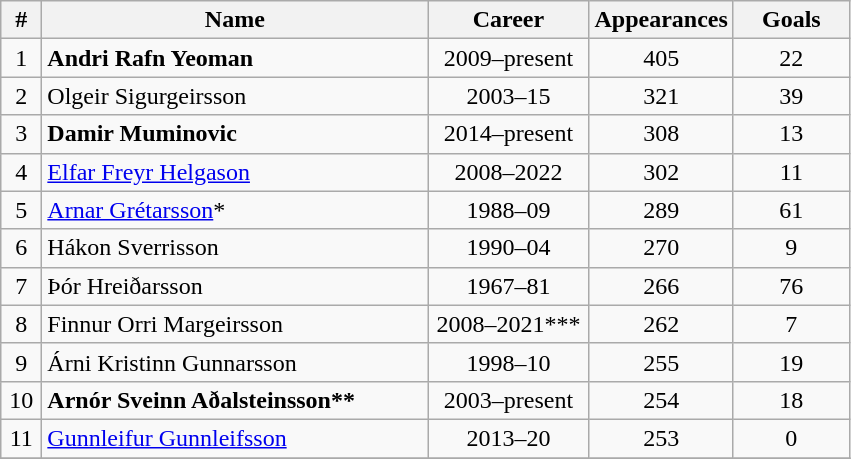<table class="wikitable" style="text-align:center;">
<tr>
<th width=20>#</th>
<th width=250>Name</th>
<th width=100>Career</th>
<th width=70>Appearances</th>
<th width=70>Goals</th>
</tr>
<tr>
<td>1</td>
<td align="left"><strong> Andri Rafn Yeoman</strong></td>
<td>2009–present</td>
<td>405</td>
<td>22</td>
</tr>
<tr>
<td>2</td>
<td align="left"> Olgeir Sigurgeirsson</td>
<td>2003–15</td>
<td>321</td>
<td>39</td>
</tr>
<tr>
<td>3</td>
<td align="left"> <strong>Damir Muminovic</strong></td>
<td>2014–present</td>
<td>308</td>
<td>13</td>
</tr>
<tr>
<td>4</td>
<td align="left"> <a href='#'>Elfar Freyr Helgason</a></td>
<td>2008–2022</td>
<td>302</td>
<td>11</td>
</tr>
<tr>
<td>5</td>
<td align="left"> <a href='#'>Arnar Grétarsson</a>*</td>
<td>1988–09</td>
<td>289</td>
<td>61</td>
</tr>
<tr>
<td>6</td>
<td align="left"> Hákon Sverrisson</td>
<td>1990–04</td>
<td>270</td>
<td>9</td>
</tr>
<tr>
<td>7</td>
<td align="left"> Þór Hreiðarsson</td>
<td>1967–81</td>
<td>266</td>
<td>76</td>
</tr>
<tr>
<td>8</td>
<td align="left"> Finnur Orri Margeirsson</td>
<td>2008–2021***</td>
<td>262</td>
<td>7</td>
</tr>
<tr>
<td>9</td>
<td align="left"> Árni Kristinn Gunnarsson</td>
<td>1998–10</td>
<td>255</td>
<td>19</td>
</tr>
<tr>
<td>10</td>
<td align="left"><strong> Arnór Sveinn Aðalsteinsson**</strong></td>
<td>2003–present</td>
<td>254</td>
<td>18</td>
</tr>
<tr>
<td>11</td>
<td align="left"> <a href='#'>Gunnleifur Gunnleifsson</a></td>
<td>2013–20</td>
<td>253</td>
<td>0</td>
</tr>
<tr>
</tr>
</table>
